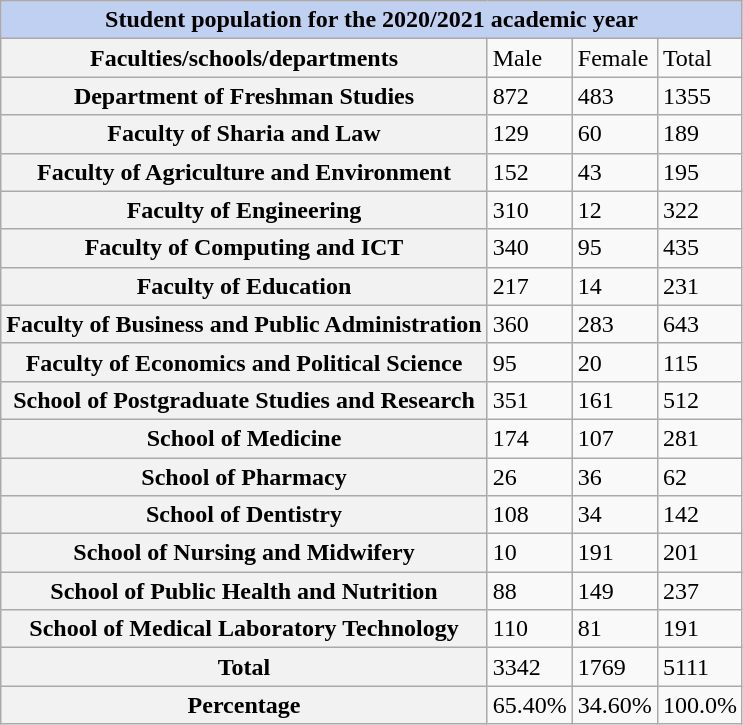<table class="wikitable" "font-size:100%">
<tr>
<th align=center style="background:#c0d0f0;" colspan=11>Student population for the 2020/2021 academic year</th>
</tr>
<tr>
<th>Faculties/schools/departments</th>
<td>Male</td>
<td>Female</td>
<td>Total</td>
</tr>
<tr>
<th>Department of Freshman Studies</th>
<td>872</td>
<td>483</td>
<td>1355</td>
</tr>
<tr>
<th>Faculty of Sharia and Law</th>
<td>129</td>
<td>60</td>
<td>189</td>
</tr>
<tr>
<th>Faculty of Agriculture and Environment</th>
<td>152</td>
<td>43</td>
<td>195</td>
</tr>
<tr>
<th>Faculty of Engineering</th>
<td>310</td>
<td>12</td>
<td>322</td>
</tr>
<tr>
<th>Faculty of Computing and ICT</th>
<td>340</td>
<td>95</td>
<td>435</td>
</tr>
<tr>
<th>Faculty of Education</th>
<td>217</td>
<td>14</td>
<td>231</td>
</tr>
<tr>
<th>Faculty of Business and Public Administration</th>
<td>360</td>
<td>283</td>
<td>643</td>
</tr>
<tr>
<th>Faculty of Economics and Political Science</th>
<td>95</td>
<td>20</td>
<td>115</td>
</tr>
<tr>
<th>School of Postgraduate Studies and Research</th>
<td>351</td>
<td>161</td>
<td>512</td>
</tr>
<tr>
<th>School of Medicine</th>
<td>174</td>
<td>107</td>
<td>281</td>
</tr>
<tr>
<th>School of Pharmacy</th>
<td>26</td>
<td>36</td>
<td>62</td>
</tr>
<tr>
<th>School of Dentistry</th>
<td>108</td>
<td>34</td>
<td>142</td>
</tr>
<tr>
<th>School of Nursing	and Midwifery</th>
<td>10</td>
<td>191</td>
<td>201</td>
</tr>
<tr>
<th>School of Public Health and Nutrition</th>
<td>88</td>
<td>149</td>
<td>237</td>
</tr>
<tr>
<th>School of Medical Laboratory Technology</th>
<td>110</td>
<td>81</td>
<td>191</td>
</tr>
<tr>
<th>Total</th>
<td>3342</td>
<td>1769</td>
<td>5111</td>
</tr>
<tr>
<th>Percentage</th>
<td>65.40%</td>
<td>34.60%</td>
<td>100.0%</td>
</tr>
</table>
